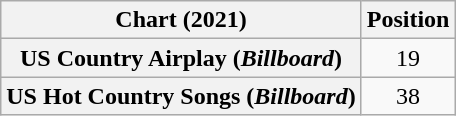<table class="wikitable sortable plainrowheaders" style="text-align:center">
<tr>
<th>Chart (2021)</th>
<th>Position</th>
</tr>
<tr>
<th scope="row">US Country Airplay (<em>Billboard</em>)</th>
<td>19</td>
</tr>
<tr>
<th scope="row">US Hot Country Songs (<em>Billboard</em>)</th>
<td>38</td>
</tr>
</table>
